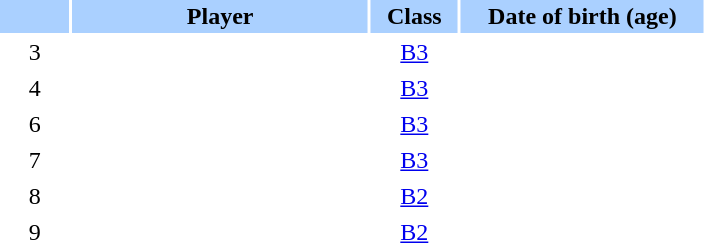<table class="sortable" border="0" cellspacing="2" cellpadding="2">
<tr style="background-color:#AAD0FF">
<th width=8%></th>
<th width=34%>Player</th>
<th width=10%>Class</th>
<th width=28%>Date of birth (age)</th>
</tr>
<tr>
<td style="text-align: center;">3</td>
<td></td>
<td style="text-align: center;"><a href='#'>B3</a></td>
<td style="text-align: center;"></td>
</tr>
<tr>
<td style="text-align: center;">4</td>
<td></td>
<td style="text-align: center;"><a href='#'>B3</a></td>
<td style="text-align: center;"></td>
</tr>
<tr>
<td style="text-align: center;">6</td>
<td></td>
<td style="text-align: center;"><a href='#'>B3</a></td>
<td style="text-align: center;"></td>
</tr>
<tr>
<td style="text-align: center;">7</td>
<td></td>
<td style="text-align: center;"><a href='#'>B3</a></td>
<td style="text-align: center;"></td>
</tr>
<tr>
<td style="text-align: center;">8</td>
<td></td>
<td style="text-align: center;"><a href='#'>B2</a></td>
<td style="text-align: center;"></td>
</tr>
<tr>
<td style="text-align: center;">9</td>
<td></td>
<td style="text-align: center;"><a href='#'>B2</a></td>
<td style="text-align: center;"></td>
</tr>
</table>
